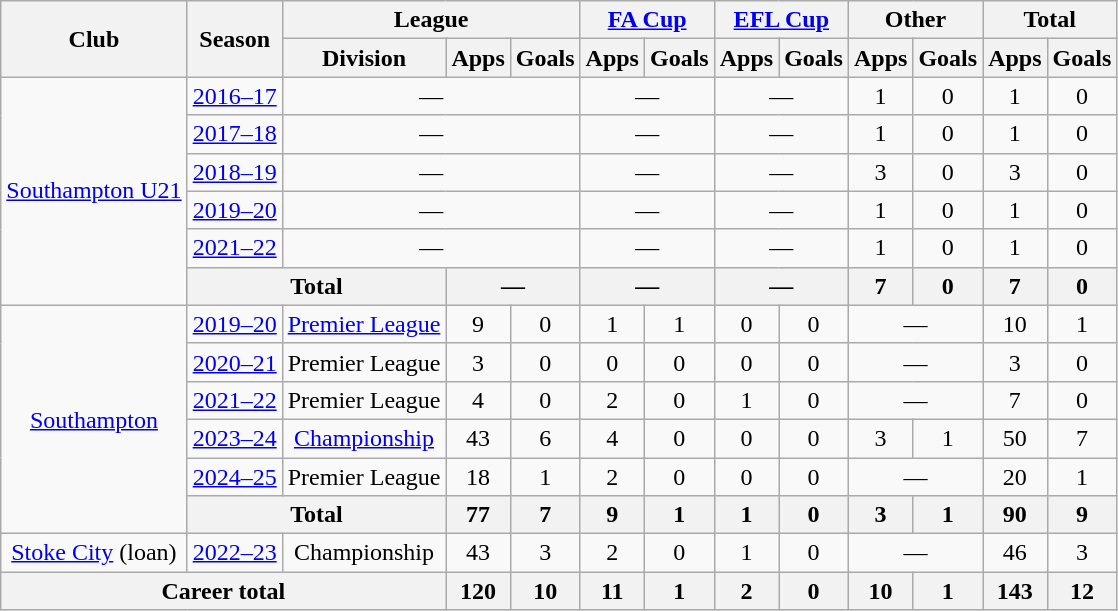<table class=wikitable style="text-align: center;">
<tr>
<th rowspan=2>Club</th>
<th rowspan=2>Season</th>
<th colspan=3>League</th>
<th colspan=2><a href='#'>FA Cup</a></th>
<th colspan=2><a href='#'>EFL Cup</a></th>
<th colspan=2>Other</th>
<th colspan=2>Total</th>
</tr>
<tr>
<th>Division</th>
<th>Apps</th>
<th>Goals</th>
<th>Apps</th>
<th>Goals</th>
<th>Apps</th>
<th>Goals</th>
<th>Apps</th>
<th>Goals</th>
<th>Apps</th>
<th>Goals</th>
</tr>
<tr>
<td rowspan=6><a href='#'>Southampton U21</a></td>
<td><a href='#'>2016–17</a></td>
<td colspan=3>—</td>
<td colspan=2>—</td>
<td colspan=2>—</td>
<td>1</td>
<td>0</td>
<td>1</td>
<td>0</td>
</tr>
<tr>
<td><a href='#'>2017–18</a></td>
<td colspan=3>—</td>
<td colspan=2>—</td>
<td colspan=2>—</td>
<td>1</td>
<td>0</td>
<td>1</td>
<td>0</td>
</tr>
<tr>
<td><a href='#'>2018–19</a></td>
<td colspan=3>—</td>
<td colspan=2>—</td>
<td colspan=2>—</td>
<td>3</td>
<td>0</td>
<td>3</td>
<td>0</td>
</tr>
<tr>
<td><a href='#'>2019–20</a></td>
<td colspan=3>—</td>
<td colspan=2>—</td>
<td colspan=2>—</td>
<td>1</td>
<td>0</td>
<td>1</td>
<td>0</td>
</tr>
<tr>
<td><a href='#'>2021–22</a></td>
<td colspan=3>—</td>
<td colspan=2>—</td>
<td colspan=2>—</td>
<td>1</td>
<td>0</td>
<td>1</td>
<td>0</td>
</tr>
<tr>
<th colspan=2>Total</th>
<th colspan=2>—</th>
<th colspan=2>—</th>
<th colspan=2>—</th>
<th>7</th>
<th>0</th>
<th>7</th>
<th>0</th>
</tr>
<tr>
<td rowspan=6><a href='#'>Southampton</a></td>
<td><a href='#'>2019–20</a></td>
<td><a href='#'>Premier League</a></td>
<td>9</td>
<td>0</td>
<td>1</td>
<td>1</td>
<td>0</td>
<td>0</td>
<td colspan=2>—</td>
<td>10</td>
<td>1</td>
</tr>
<tr>
<td><a href='#'>2020–21</a></td>
<td>Premier League</td>
<td>3</td>
<td>0</td>
<td>0</td>
<td>0</td>
<td>0</td>
<td>0</td>
<td colspan=2>—</td>
<td>3</td>
<td>0</td>
</tr>
<tr>
<td><a href='#'>2021–22</a></td>
<td>Premier League</td>
<td>4</td>
<td>0</td>
<td>2</td>
<td>0</td>
<td>1</td>
<td>0</td>
<td colspan=2>—</td>
<td>7</td>
<td>0</td>
</tr>
<tr>
<td><a href='#'>2023–24</a></td>
<td><a href='#'>Championship</a></td>
<td>43</td>
<td>6</td>
<td>4</td>
<td>0</td>
<td>0</td>
<td>0</td>
<td>3</td>
<td>1</td>
<td>50</td>
<td>7</td>
</tr>
<tr>
<td><a href='#'>2024–25</a></td>
<td>Premier League</td>
<td>18</td>
<td>1</td>
<td>2</td>
<td>0</td>
<td>0</td>
<td>0</td>
<td colspan=2>—</td>
<td>20</td>
<td>1</td>
</tr>
<tr>
<th colspan=2>Total</th>
<th>77</th>
<th>7</th>
<th>9</th>
<th>1</th>
<th>1</th>
<th>0</th>
<th>3</th>
<th>1</th>
<th>90</th>
<th>9</th>
</tr>
<tr>
<td><a href='#'>Stoke City</a> (loan)</td>
<td><a href='#'>2022–23</a></td>
<td>Championship</td>
<td>43</td>
<td>3</td>
<td>2</td>
<td>0</td>
<td>1</td>
<td>0</td>
<td colspan=2>—</td>
<td>46</td>
<td>3</td>
</tr>
<tr>
<th colspan=3>Career total</th>
<th>120</th>
<th>10</th>
<th>11</th>
<th>1</th>
<th>2</th>
<th>0</th>
<th>10</th>
<th>1</th>
<th>143</th>
<th>12</th>
</tr>
</table>
